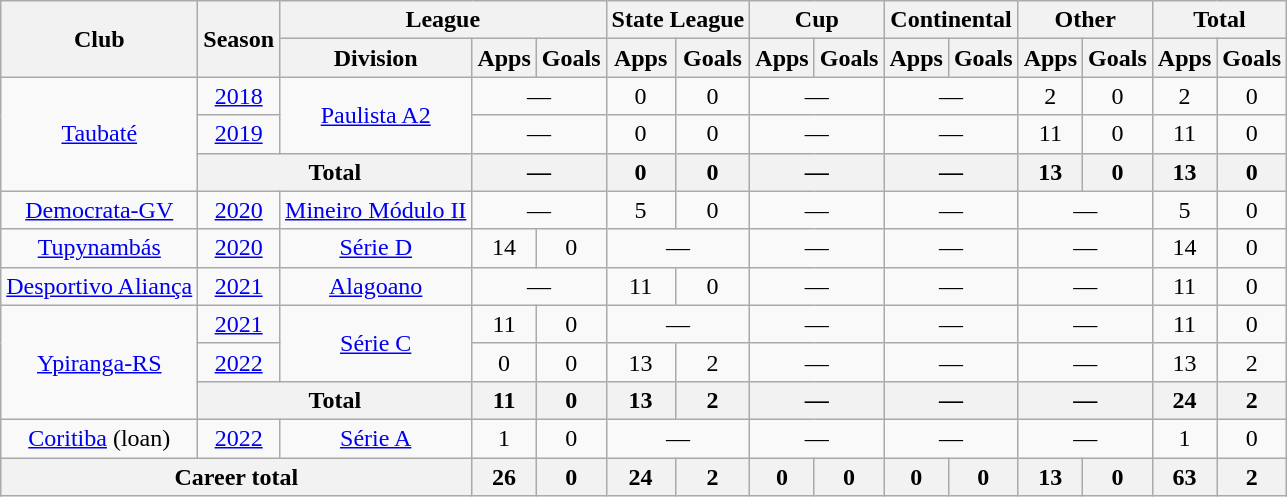<table class="wikitable" style="text-align: center;">
<tr>
<th rowspan="2">Club</th>
<th rowspan="2">Season</th>
<th colspan="3">League</th>
<th colspan="2">State League</th>
<th colspan="2">Cup</th>
<th colspan="2">Continental</th>
<th colspan="2">Other</th>
<th colspan="2">Total</th>
</tr>
<tr>
<th>Division</th>
<th>Apps</th>
<th>Goals</th>
<th>Apps</th>
<th>Goals</th>
<th>Apps</th>
<th>Goals</th>
<th>Apps</th>
<th>Goals</th>
<th>Apps</th>
<th>Goals</th>
<th>Apps</th>
<th>Goals</th>
</tr>
<tr>
<td rowspan="3"><a href='#'>Taubaté</a></td>
<td><a href='#'>2018</a></td>
<td rowspan="2"><a href='#'>Paulista A2</a></td>
<td colspan="2">—</td>
<td>0</td>
<td>0</td>
<td colspan="2">—</td>
<td colspan="2">—</td>
<td>2</td>
<td>0</td>
<td>2</td>
<td>0</td>
</tr>
<tr>
<td><a href='#'>2019</a></td>
<td colspan="2">—</td>
<td>0</td>
<td>0</td>
<td colspan="2">—</td>
<td colspan="2">—</td>
<td>11</td>
<td>0</td>
<td>11</td>
<td>0</td>
</tr>
<tr>
<th colspan="2">Total</th>
<th colspan="2">—</th>
<th>0</th>
<th>0</th>
<th colspan="2">—</th>
<th colspan="2">—</th>
<th>13</th>
<th>0</th>
<th>13</th>
<th>0</th>
</tr>
<tr>
<td><a href='#'>Democrata-GV</a></td>
<td><a href='#'>2020</a></td>
<td><a href='#'>Mineiro Módulo II</a></td>
<td colspan="2">—</td>
<td>5</td>
<td>0</td>
<td colspan="2">—</td>
<td colspan="2">—</td>
<td colspan="2">—</td>
<td>5</td>
<td>0</td>
</tr>
<tr>
<td><a href='#'>Tupynambás</a></td>
<td><a href='#'>2020</a></td>
<td><a href='#'>Série D</a></td>
<td>14</td>
<td>0</td>
<td colspan="2">—</td>
<td colspan="2">—</td>
<td colspan="2">—</td>
<td colspan="2">—</td>
<td>14</td>
<td>0</td>
</tr>
<tr>
<td><a href='#'>Desportivo Aliança</a></td>
<td><a href='#'>2021</a></td>
<td><a href='#'>Alagoano</a></td>
<td colspan="2">—</td>
<td>11</td>
<td>0</td>
<td colspan="2">—</td>
<td colspan="2">—</td>
<td colspan="2">—</td>
<td>11</td>
<td>0</td>
</tr>
<tr>
<td rowspan="3"><a href='#'>Ypiranga-RS</a></td>
<td><a href='#'>2021</a></td>
<td rowspan="2"><a href='#'>Série C</a></td>
<td>11</td>
<td>0</td>
<td colspan="2">—</td>
<td colspan="2">—</td>
<td colspan="2">—</td>
<td colspan="2">—</td>
<td>11</td>
<td>0</td>
</tr>
<tr>
<td><a href='#'>2022</a></td>
<td>0</td>
<td>0</td>
<td>13</td>
<td>2</td>
<td colspan="2">—</td>
<td colspan="2">—</td>
<td colspan="2">—</td>
<td>13</td>
<td>2</td>
</tr>
<tr>
<th colspan="2">Total</th>
<th>11</th>
<th>0</th>
<th>13</th>
<th>2</th>
<th colspan="2">—</th>
<th colspan="2">—</th>
<th colspan="2">—</th>
<th>24</th>
<th>2</th>
</tr>
<tr>
<td><a href='#'>Coritiba</a> (loan)</td>
<td><a href='#'>2022</a></td>
<td><a href='#'>Série A</a></td>
<td>1</td>
<td>0</td>
<td colspan="2">—</td>
<td colspan="2">—</td>
<td colspan="2">—</td>
<td colspan="2">—</td>
<td>1</td>
<td>0</td>
</tr>
<tr>
<th colspan="3">Career total</th>
<th>26</th>
<th>0</th>
<th>24</th>
<th>2</th>
<th>0</th>
<th>0</th>
<th>0</th>
<th>0</th>
<th>13</th>
<th>0</th>
<th>63</th>
<th>2</th>
</tr>
</table>
